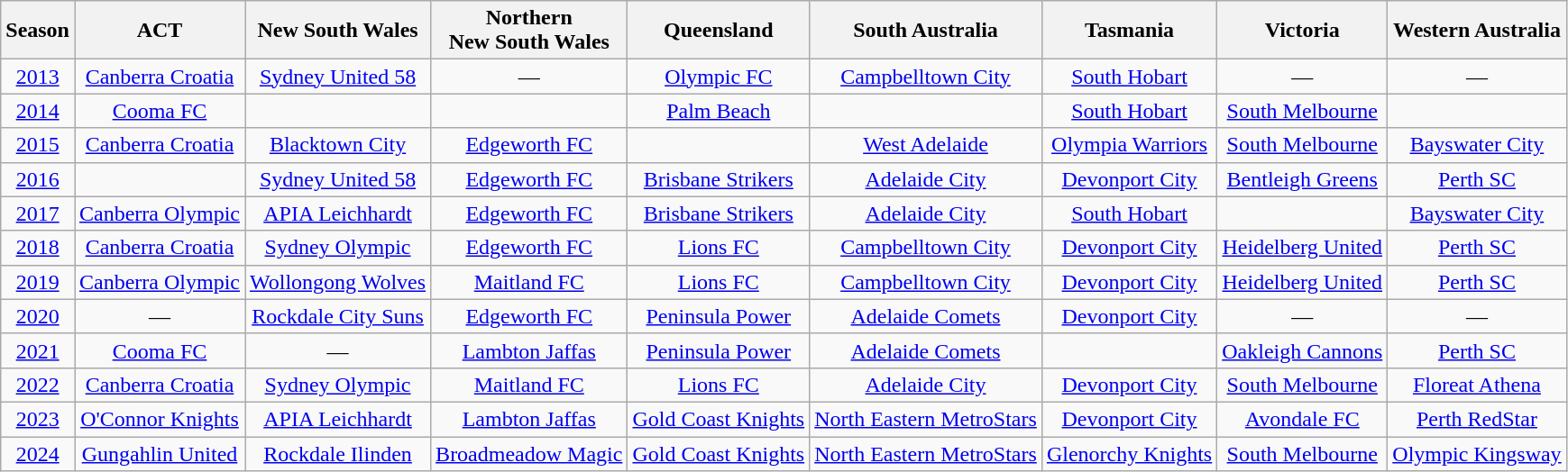<table class="wikitable" style="text-align:center">
<tr>
<th>Season</th>
<th>ACT</th>
<th>New South Wales</th>
<th>Northern<br>New South Wales</th>
<th>Queensland</th>
<th>South Australia</th>
<th>Tasmania</th>
<th>Victoria</th>
<th>Western Australia</th>
</tr>
<tr>
<td><a href='#'>2013</a></td>
<td><a href='#'>Canberra Croatia</a></td>
<td><a href='#'>Sydney United 58</a></td>
<td>—</td>
<td><a href='#'>Olympic FC</a></td>
<td><a href='#'>Campbelltown City</a></td>
<td><a href='#'>South Hobart</a></td>
<td>—</td>
<td>—</td>
</tr>
<tr>
<td><a href='#'>2014</a></td>
<td><a href='#'>Cooma FC</a></td>
<td></td>
<td></td>
<td><a href='#'>Palm Beach</a></td>
<td></td>
<td><a href='#'>South Hobart</a></td>
<td><a href='#'>South Melbourne</a></td>
<td></td>
</tr>
<tr>
<td><a href='#'>2015</a></td>
<td><a href='#'>Canberra Croatia</a></td>
<td><a href='#'>Blacktown City</a></td>
<td><a href='#'>Edgeworth FC</a></td>
<td></td>
<td><a href='#'>West Adelaide</a></td>
<td><a href='#'>Olympia Warriors</a></td>
<td><a href='#'>South Melbourne</a></td>
<td><a href='#'>Bayswater City</a></td>
</tr>
<tr>
<td><a href='#'>2016</a></td>
<td></td>
<td><a href='#'>Sydney United 58</a></td>
<td><a href='#'>Edgeworth FC</a></td>
<td><a href='#'>Brisbane Strikers</a></td>
<td><a href='#'>Adelaide City</a></td>
<td><a href='#'>Devonport City</a></td>
<td><a href='#'>Bentleigh Greens</a></td>
<td><a href='#'>Perth SC</a></td>
</tr>
<tr>
<td><a href='#'>2017</a></td>
<td><a href='#'>Canberra Olympic</a></td>
<td><a href='#'>APIA Leichhardt</a></td>
<td><a href='#'>Edgeworth FC</a></td>
<td><a href='#'>Brisbane Strikers</a></td>
<td><a href='#'>Adelaide City</a></td>
<td><a href='#'>South Hobart</a></td>
<td></td>
<td><a href='#'>Bayswater City</a></td>
</tr>
<tr>
<td><a href='#'>2018</a></td>
<td><a href='#'>Canberra Croatia</a></td>
<td><a href='#'>Sydney Olympic</a></td>
<td><a href='#'>Edgeworth FC</a></td>
<td><a href='#'>Lions FC</a></td>
<td><a href='#'>Campbelltown City</a></td>
<td><a href='#'>Devonport City</a></td>
<td><a href='#'>Heidelberg United</a></td>
<td><a href='#'>Perth SC</a></td>
</tr>
<tr>
<td><a href='#'>2019</a></td>
<td><a href='#'>Canberra Olympic</a></td>
<td><a href='#'>Wollongong Wolves</a></td>
<td><a href='#'>Maitland FC</a></td>
<td><a href='#'>Lions FC</a></td>
<td><a href='#'>Campbelltown City</a></td>
<td><a href='#'>Devonport City</a></td>
<td><a href='#'>Heidelberg United</a></td>
<td><a href='#'>Perth SC</a></td>
</tr>
<tr>
<td><a href='#'>2020</a></td>
<td>—</td>
<td><a href='#'>Rockdale City Suns</a></td>
<td><a href='#'>Edgeworth FC</a></td>
<td><a href='#'>Peninsula Power</a></td>
<td><a href='#'>Adelaide Comets</a></td>
<td><a href='#'>Devonport City</a></td>
<td>—</td>
<td>—</td>
</tr>
<tr>
<td><a href='#'>2021</a></td>
<td><a href='#'>Cooma FC</a></td>
<td>—</td>
<td><a href='#'>Lambton Jaffas</a></td>
<td><a href='#'>Peninsula Power</a></td>
<td><a href='#'>Adelaide Comets</a></td>
<td></td>
<td><a href='#'>Oakleigh Cannons</a></td>
<td><a href='#'>Perth SC</a></td>
</tr>
<tr>
<td><a href='#'>2022</a></td>
<td><a href='#'>Canberra Croatia</a></td>
<td><a href='#'>Sydney Olympic</a></td>
<td><a href='#'>Maitland FC</a></td>
<td><a href='#'>Lions FC</a></td>
<td><a href='#'>Adelaide City</a></td>
<td><a href='#'>Devonport City</a></td>
<td><a href='#'>South Melbourne</a></td>
<td><a href='#'>Floreat Athena</a></td>
</tr>
<tr>
<td><a href='#'>2023</a></td>
<td><a href='#'>O'Connor Knights</a></td>
<td><a href='#'>APIA Leichhardt</a></td>
<td><a href='#'>Lambton Jaffas</a></td>
<td><a href='#'>Gold Coast Knights</a></td>
<td><a href='#'>North Eastern MetroStars</a></td>
<td><a href='#'>Devonport City</a></td>
<td><a href='#'>Avondale FC</a></td>
<td><a href='#'>Perth RedStar</a></td>
</tr>
<tr>
<td><a href='#'>2024</a></td>
<td><a href='#'>Gungahlin United</a></td>
<td><a href='#'>Rockdale Ilinden</a></td>
<td><a href='#'>Broadmeadow Magic</a></td>
<td><a href='#'>Gold Coast Knights</a></td>
<td><a href='#'>North Eastern MetroStars</a></td>
<td><a href='#'>Glenorchy Knights</a></td>
<td><a href='#'>South Melbourne</a></td>
<td><a href='#'>Olympic Kingsway</a></td>
</tr>
</table>
